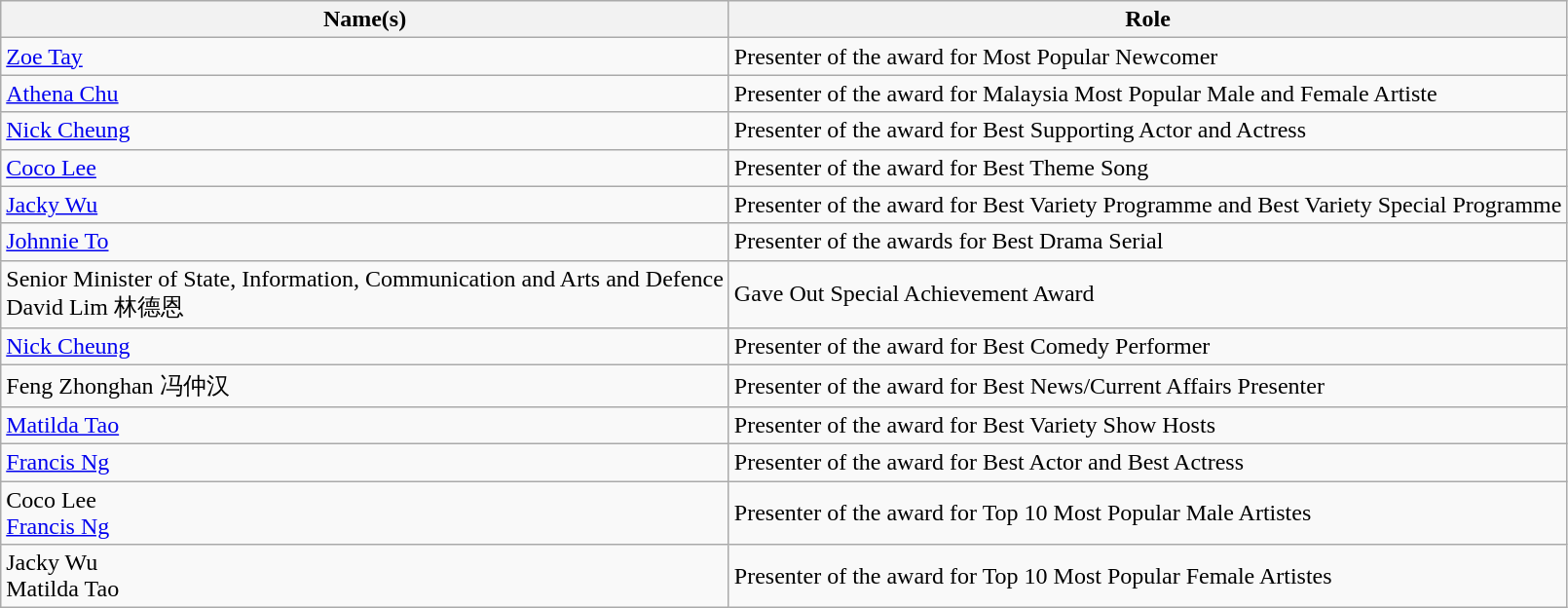<table class="wikitable sortable">
<tr>
<th>Name(s)</th>
<th>Role</th>
</tr>
<tr>
<td><a href='#'>Zoe Tay</a></td>
<td>Presenter of the award for Most Popular Newcomer</td>
</tr>
<tr>
<td><a href='#'>Athena Chu</a></td>
<td>Presenter of the award for Malaysia Most Popular Male and Female Artiste</td>
</tr>
<tr>
<td><a href='#'>Nick Cheung</a></td>
<td>Presenter of the award for Best Supporting Actor and Actress</td>
</tr>
<tr>
<td><a href='#'>Coco Lee</a></td>
<td>Presenter of the award for Best Theme Song</td>
</tr>
<tr>
<td><a href='#'>Jacky Wu</a></td>
<td>Presenter of the award for Best Variety Programme and Best Variety Special Programme</td>
</tr>
<tr>
<td><a href='#'>Johnnie To</a></td>
<td>Presenter of the awards for Best Drama Serial</td>
</tr>
<tr>
<td>Senior Minister of State, Information, Communication and Arts and Defence<br> David Lim 林德恩</td>
<td>Gave Out Special Achievement Award</td>
</tr>
<tr>
<td><a href='#'>Nick Cheung</a></td>
<td>Presenter of the award for Best Comedy Performer</td>
</tr>
<tr>
<td>Feng Zhonghan 冯仲汉</td>
<td>Presenter of the award for Best News/Current Affairs Presenter</td>
</tr>
<tr>
<td><a href='#'>Matilda Tao</a></td>
<td>Presenter of the award for Best Variety Show Hosts</td>
</tr>
<tr>
<td><a href='#'>Francis Ng</a></td>
<td>Presenter of the award for Best Actor and Best Actress</td>
</tr>
<tr>
<td>Coco Lee<br><a href='#'>Francis Ng</a></td>
<td>Presenter of the award for Top 10 Most Popular Male Artistes</td>
</tr>
<tr>
<td>Jacky Wu<br>Matilda Tao</td>
<td>Presenter of the award for Top 10 Most Popular Female Artistes</td>
</tr>
</table>
